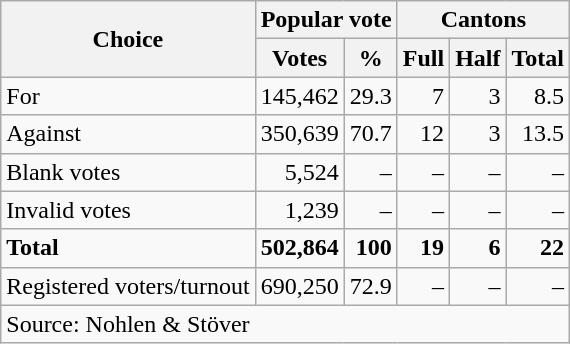<table class=wikitable style=text-align:right>
<tr>
<th rowspan=2>Choice</th>
<th colspan=2>Popular vote</th>
<th colspan=3>Cantons</th>
</tr>
<tr>
<th>Votes</th>
<th>%</th>
<th>Full</th>
<th>Half</th>
<th>Total</th>
</tr>
<tr>
<td align=left>For</td>
<td>145,462</td>
<td>29.3</td>
<td>7</td>
<td>3</td>
<td>8.5</td>
</tr>
<tr>
<td align=left>Against</td>
<td>350,639</td>
<td>70.7</td>
<td>12</td>
<td>3</td>
<td>13.5</td>
</tr>
<tr>
<td align=left>Blank votes</td>
<td>5,524</td>
<td>–</td>
<td>–</td>
<td>–</td>
<td>–</td>
</tr>
<tr>
<td align=left>Invalid votes</td>
<td>1,239</td>
<td>–</td>
<td>–</td>
<td>–</td>
<td>–</td>
</tr>
<tr>
<td align=left><strong>Total</strong></td>
<td><strong>502,864</strong></td>
<td><strong>100</strong></td>
<td><strong>19</strong></td>
<td><strong>6</strong></td>
<td><strong>22</strong></td>
</tr>
<tr>
<td align=left>Registered voters/turnout</td>
<td>690,250</td>
<td>72.9</td>
<td>–</td>
<td>–</td>
<td>–</td>
</tr>
<tr>
<td align=left colspan=6>Source: Nohlen & Stöver</td>
</tr>
</table>
